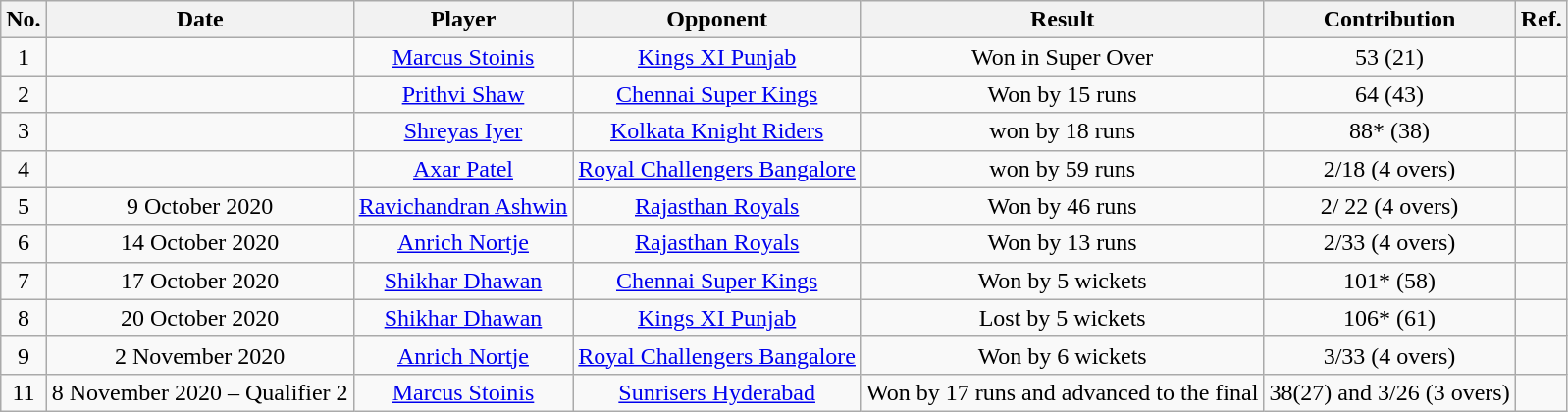<table class="wikitable sortable" style="text-align: center;">
<tr>
<th>No.</th>
<th>Date</th>
<th>Player</th>
<th>Opponent</th>
<th>Result</th>
<th>Contribution</th>
<th>Ref.</th>
</tr>
<tr>
<td>1</td>
<td></td>
<td><a href='#'>Marcus Stoinis</a></td>
<td><a href='#'>Kings XI Punjab</a></td>
<td>Won in Super Over</td>
<td>53 (21)</td>
<td></td>
</tr>
<tr>
<td>2</td>
<td></td>
<td><a href='#'>Prithvi Shaw</a></td>
<td><a href='#'>Chennai Super Kings</a></td>
<td>Won by 15 runs</td>
<td>64 (43)</td>
<td></td>
</tr>
<tr>
<td>3</td>
<td></td>
<td><a href='#'>Shreyas Iyer</a></td>
<td><a href='#'>Kolkata Knight Riders</a></td>
<td>won by 18 runs</td>
<td>88* (38)</td>
<td></td>
</tr>
<tr>
<td>4</td>
<td></td>
<td><a href='#'>Axar Patel</a></td>
<td><a href='#'>Royal Challengers Bangalore</a></td>
<td>won by 59 runs</td>
<td>2/18 (4 overs)</td>
<td></td>
</tr>
<tr>
<td>5</td>
<td>9 October 2020</td>
<td><a href='#'>Ravichandran Ashwin</a></td>
<td><a href='#'>Rajasthan Royals</a></td>
<td>Won by 46 runs</td>
<td>2/ 22 (4 overs)</td>
<td></td>
</tr>
<tr>
<td>6</td>
<td>14 October 2020</td>
<td><a href='#'>Anrich Nortje</a></td>
<td><a href='#'>Rajasthan Royals</a></td>
<td>Won by 13 runs</td>
<td>2/33 (4 overs)</td>
<td></td>
</tr>
<tr>
<td>7</td>
<td>17 October 2020</td>
<td><a href='#'>Shikhar Dhawan</a></td>
<td><a href='#'>Chennai Super Kings</a></td>
<td>Won by 5 wickets</td>
<td>101* (58)</td>
<td></td>
</tr>
<tr>
<td>8</td>
<td>20 October 2020</td>
<td><a href='#'>Shikhar Dhawan</a></td>
<td><a href='#'>Kings XI Punjab</a></td>
<td>Lost by 5 wickets</td>
<td>106* (61)</td>
<td></td>
</tr>
<tr>
<td>9</td>
<td>2 November 2020</td>
<td><a href='#'>Anrich Nortje</a></td>
<td><a href='#'>Royal Challengers Bangalore</a></td>
<td>Won by 6 wickets</td>
<td>3/33 (4 overs)</td>
<td></td>
</tr>
<tr>
<td>11</td>
<td>8 November 2020 – Qualifier 2</td>
<td><a href='#'>Marcus Stoinis</a></td>
<td><a href='#'>Sunrisers Hyderabad</a></td>
<td>Won by 17 runs and advanced to the final</td>
<td>38(27) and 3/26 (3 overs)</td>
<td></td>
</tr>
</table>
